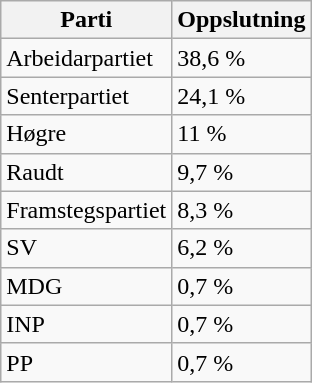<table class="wikitable">
<tr>
<th>Parti</th>
<th>Oppslutning</th>
</tr>
<tr>
<td>Arbeidarpartiet</td>
<td>38,6 %</td>
</tr>
<tr>
<td>Senterpartiet</td>
<td>24,1 %</td>
</tr>
<tr>
<td>Høgre</td>
<td>11 %</td>
</tr>
<tr>
<td>Raudt</td>
<td>9,7 %</td>
</tr>
<tr>
<td>Framstegspartiet</td>
<td>8,3 %</td>
</tr>
<tr>
<td>SV</td>
<td>6,2 %</td>
</tr>
<tr>
<td>MDG</td>
<td>0,7 %</td>
</tr>
<tr>
<td>INP</td>
<td>0,7 %</td>
</tr>
<tr>
<td>PP</td>
<td>0,7 %</td>
</tr>
</table>
